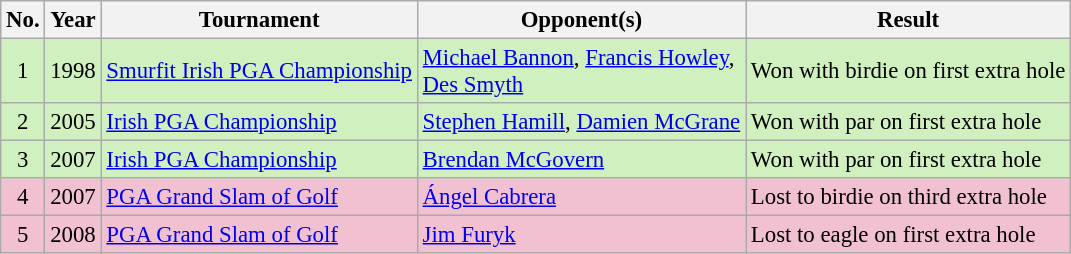<table class="wikitable" style="font-size:95%;">
<tr>
<th>No.</th>
<th>Year</th>
<th>Tournament</th>
<th>Opponent(s)</th>
<th>Result</th>
</tr>
<tr style="background:#D0F0C0;">
<td align=center>1</td>
<td>1998</td>
<td><a href='#'>Smurfit Irish PGA Championship</a></td>
<td> <a href='#'>Michael Bannon</a>,  <a href='#'>Francis Howley</a>,<br> <a href='#'>Des Smyth</a></td>
<td>Won with birdie on first extra hole</td>
</tr>
<tr style="background:#D0F0C0;">
<td align=center>2</td>
<td>2005</td>
<td><a href='#'>Irish PGA Championship</a></td>
<td> <a href='#'>Stephen Hamill</a>,  <a href='#'>Damien McGrane</a></td>
<td>Won with par on first extra hole</td>
</tr>
<tr style="background:#D0F0C0;">
<td align=center>3</td>
<td>2007</td>
<td><a href='#'>Irish PGA Championship</a></td>
<td> <a href='#'>Brendan McGovern</a></td>
<td>Won with par on first extra hole</td>
</tr>
<tr style="background:#F2C1D1;">
<td align=center>4</td>
<td>2007</td>
<td><a href='#'>PGA Grand Slam of Golf</a></td>
<td> <a href='#'>Ángel Cabrera</a></td>
<td>Lost to birdie on third extra hole</td>
</tr>
<tr style="background:#F2C1D1;">
<td align=center>5</td>
<td>2008</td>
<td><a href='#'>PGA Grand Slam of Golf</a></td>
<td> <a href='#'>Jim Furyk</a></td>
<td>Lost to eagle on first extra hole</td>
</tr>
</table>
